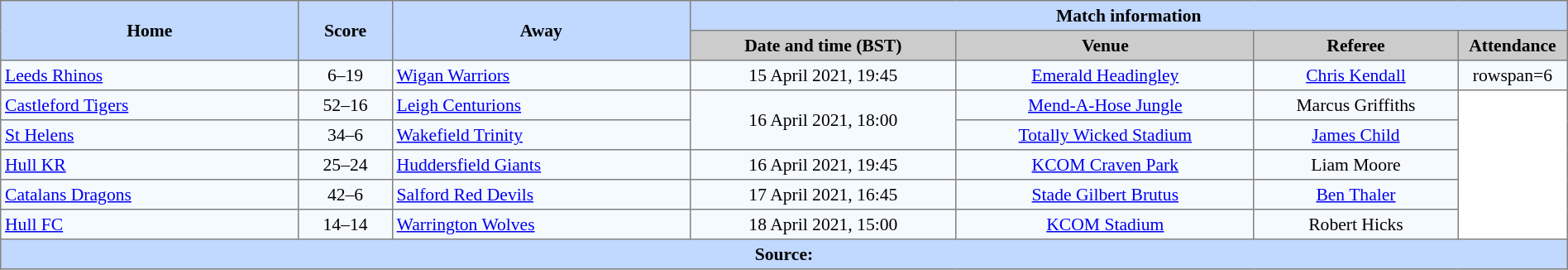<table border=1 style="border-collapse:collapse; font-size:90%; text-align:center;" cellpadding=3 cellspacing=0 width=100%>
<tr style="background:#C1D8ff;">
<th scope="col" rowspan=2 width=19%>Home</th>
<th scope="col" rowspan=2 width=6%>Score</th>
<th scope="col" rowspan=2 width=19%>Away</th>
<th colspan=4>Match information</th>
</tr>
<tr style="background:#CCCCCC;">
<th scope="col" width=17%>Date and time (BST)</th>
<th scope="col" width=19%>Venue</th>
<th scope="col" width=13%>Referee</th>
<th scope="col" width=7%>Attendance</th>
</tr>
<tr style="background:#F5FAFF;">
<td style="text-align:left;"> <a href='#'>Leeds Rhinos</a></td>
<td>6–19</td>
<td style="text-align:left;"> <a href='#'>Wigan Warriors</a></td>
<td>15 April 2021, 19:45</td>
<td><a href='#'>Emerald Headingley</a></td>
<td><a href='#'>Chris Kendall</a></td>
<td>rowspan=6</td>
</tr>
<tr style="background:#F5FAFF;">
<td style="text-align:left;"> <a href='#'>Castleford Tigers</a></td>
<td>52–16</td>
<td style="text-align:left;"> <a href='#'>Leigh Centurions</a></td>
<td rowspan=2>16 April 2021, 18:00</td>
<td><a href='#'>Mend-A-Hose Jungle</a></td>
<td>Marcus Griffiths</td>
</tr>
<tr style="background:#F5FAFF;">
<td style="text-align:left;"> <a href='#'>St Helens</a></td>
<td>34–6</td>
<td style="text-align:left;"> <a href='#'>Wakefield Trinity</a></td>
<td><a href='#'>Totally Wicked Stadium</a></td>
<td><a href='#'>James Child</a></td>
</tr>
<tr style="background:#F5FAFF;">
<td style="text-align:left;"> <a href='#'>Hull KR</a></td>
<td>25–24</td>
<td style="text-align:left;"> <a href='#'>Huddersfield Giants</a></td>
<td>16 April 2021, 19:45</td>
<td><a href='#'>KCOM Craven Park</a></td>
<td>Liam Moore</td>
</tr>
<tr style="background:#F5FAFF;">
<td style="text-align:left;"> <a href='#'>Catalans Dragons</a></td>
<td>42–6</td>
<td style="text-align:left;"> <a href='#'>Salford Red Devils</a></td>
<td>17 April 2021, 16:45</td>
<td><a href='#'>Stade Gilbert Brutus</a></td>
<td><a href='#'>Ben Thaler</a></td>
</tr>
<tr style="background:#F5FAFF;">
<td style="text-align:left;"> <a href='#'>Hull FC</a></td>
<td>14–14</td>
<td style="text-align:left;"> <a href='#'>Warrington Wolves</a></td>
<td>18 April 2021, 15:00</td>
<td><a href='#'>KCOM Stadium</a></td>
<td>Robert Hicks</td>
</tr>
<tr style="background:#c1d8ff;">
<th colspan=7>Source:</th>
</tr>
</table>
